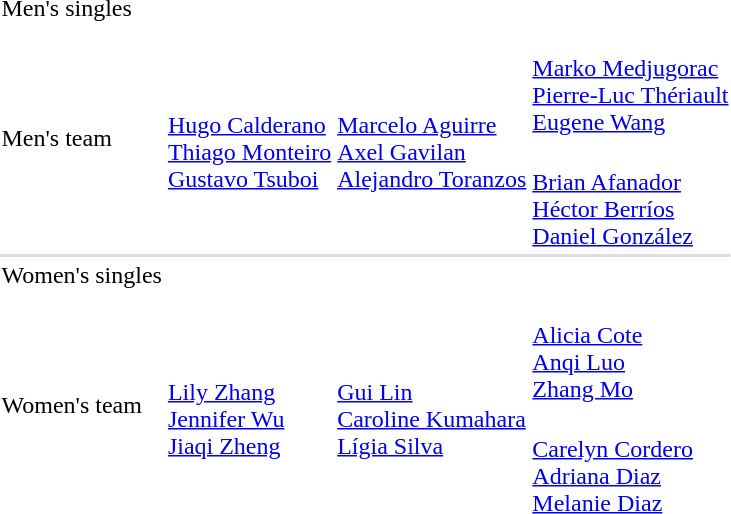<table>
<tr>
<td rowspan=2>Men's singles<br></td>
<td rowspan=2></td>
<td rowspan=2></td>
<td></td>
</tr>
<tr>
<td></td>
</tr>
<tr>
<td rowspan=2>Men's team<br></td>
<td rowspan=2><br><a href='#'>Hugo Calderano</a><br><a href='#'>Thiago Monteiro</a><br><a href='#'>Gustavo Tsuboi</a></td>
<td rowspan=2><br><a href='#'>Marcelo Aguirre</a><br><a href='#'>Axel Gavilan</a><br><a href='#'>Alejandro Toranzos</a></td>
<td><br><a href='#'>Marko Medjugorac</a><br><a href='#'>Pierre-Luc Thériault</a><br><a href='#'>Eugene Wang</a></td>
</tr>
<tr>
<td><br><a href='#'>Brian Afanador</a><br><a href='#'>Héctor Berríos</a><br><a href='#'>Daniel González</a></td>
</tr>
<tr bgcolor=#DDDDDD>
<td colspan=7></td>
</tr>
<tr>
<td rowspan=2>Women's singles<br></td>
<td rowspan=2></td>
<td rowspan=2></td>
<td></td>
</tr>
<tr>
<td></td>
</tr>
<tr>
<td rowspan=2>Women's team<br></td>
<td rowspan=2><br><a href='#'>Lily Zhang</a><br><a href='#'>Jennifer Wu</a><br><a href='#'>Jiaqi Zheng</a></td>
<td rowspan=2><br><a href='#'>Gui Lin</a><br><a href='#'>Caroline Kumahara</a><br><a href='#'>Lígia Silva</a></td>
<td><br><a href='#'>Alicia Cote</a><br><a href='#'>Anqi Luo</a><br><a href='#'>Zhang Mo</a></td>
</tr>
<tr>
<td><br><a href='#'>Carelyn Cordero</a><br><a href='#'>Adriana Diaz</a><br><a href='#'>Melanie Diaz</a></td>
</tr>
</table>
